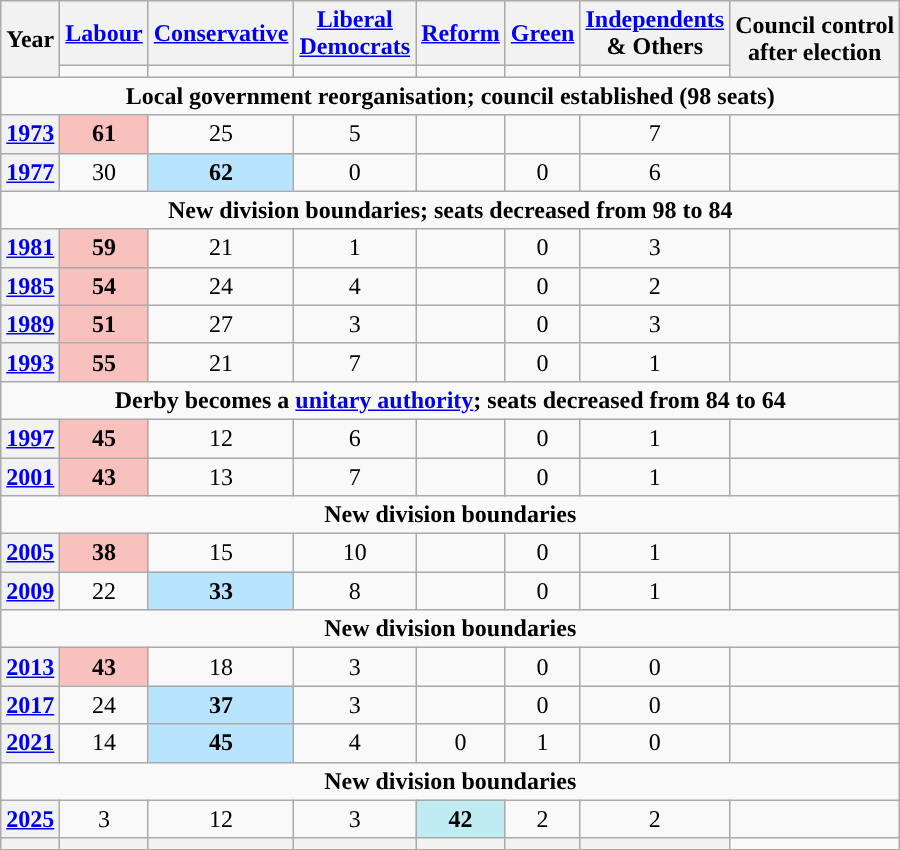<table class="wikitable plainrowheaders" style="text-align:center">
<tr>
<th scope="col" rowspan="2">Year</th>
<th scope="col"><a href='#'>Labour</a></th>
<th scope="col"><a href='#'>Conservative</a></th>
<th scope="col" style="width:1px"><a href='#'>Liberal Democrats</a></th>
<th scope="col"><a href='#'>Reform</a></th>
<th scope="col"><a href='#'>Green</a></th>
<th scope="col"><a href='#'>Independents</a><br>& Others</th>
<th scope="col" rowspan="2" colspan="2">Council control<br>after election</th>
</tr>
<tr>
<td style="background:"></td>
<td style="background:"></td>
<td style="background:"></td>
<td style="background:"></td>
<td style="background:"></td>
<td style="background:"></td>
</tr>
<tr>
<td colspan="9"><strong>Local government reorganisation; council established (98 seats)</strong></td>
</tr>
<tr>
<th scope="row"><a href='#'>1973</a></th>
<td style="background:#F8C1BE;"><strong>61</strong></td>
<td>25</td>
<td>5</td>
<td></td>
<td></td>
<td>7</td>
<td></td>
</tr>
<tr>
<th scope="row"><a href='#'>1977</a></th>
<td>30</td>
<td style="background:#B9E4FF;"><strong>62</strong></td>
<td>0</td>
<td></td>
<td>0</td>
<td>6</td>
<td></td>
</tr>
<tr>
<td colspan="9"><strong>New division boundaries; seats decreased from 98 to 84</strong></td>
</tr>
<tr>
<th scope="row"><a href='#'>1981</a></th>
<td style="background:#F8C1BE;"><strong>59</strong></td>
<td>21</td>
<td>1</td>
<td></td>
<td>0</td>
<td>3</td>
<td></td>
</tr>
<tr>
<th scope="row"><a href='#'>1985</a></th>
<td style="background:#F8C1BE;"><strong>54</strong></td>
<td>24</td>
<td>4</td>
<td></td>
<td>0</td>
<td>2</td>
<td></td>
</tr>
<tr>
<th scope="row"><a href='#'>1989</a></th>
<td style="background:#F8C1BE;"><strong>51</strong></td>
<td>27</td>
<td>3</td>
<td></td>
<td>0</td>
<td>3</td>
<td></td>
</tr>
<tr>
<th scope="row"><a href='#'>1993</a></th>
<td style="background:#F8C1BE;"><strong>55</strong></td>
<td>21</td>
<td>7</td>
<td></td>
<td>0</td>
<td>1</td>
<td></td>
</tr>
<tr>
<td colspan="9"><strong>Derby becomes a <a href='#'>unitary authority</a>; seats decreased from 84 to 64</strong></td>
</tr>
<tr>
<th scope="row"><a href='#'>1997</a></th>
<td style="background:#F8C1BE;"><strong>45</strong></td>
<td>12</td>
<td>6</td>
<td></td>
<td>0</td>
<td>1</td>
<td></td>
</tr>
<tr>
<th scope="row"><a href='#'>2001</a></th>
<td style="background:#F8C1BE;"><strong>43</strong></td>
<td>13</td>
<td>7</td>
<td></td>
<td>0</td>
<td>1</td>
<td></td>
</tr>
<tr>
<td colspan="9"><strong>New division boundaries</strong></td>
</tr>
<tr>
<th scope="row"><a href='#'>2005</a></th>
<td style="background:#F8C1BE;"><strong>38</strong></td>
<td>15</td>
<td>10</td>
<td></td>
<td>0</td>
<td>1</td>
<td></td>
</tr>
<tr>
<th scope="row"><a href='#'>2009</a></th>
<td>22</td>
<td style="background:#B9E4FF;"><strong>33</strong></td>
<td>8</td>
<td></td>
<td>0</td>
<td>1</td>
<td></td>
</tr>
<tr>
<td colspan="9"><strong>New division boundaries</strong></td>
</tr>
<tr>
<th scope="row"><a href='#'>2013</a></th>
<td style="background:#F8C1BE;"><strong>43</strong></td>
<td>18</td>
<td>3</td>
<td></td>
<td>0</td>
<td>0</td>
<td></td>
</tr>
<tr>
<th scope="row"><a href='#'>2017</a></th>
<td>24</td>
<td style="background:#B9E4FF;"><strong>37</strong></td>
<td>3</td>
<td></td>
<td>0</td>
<td>0</td>
<td></td>
</tr>
<tr>
<th scope="row"><a href='#'>2021</a></th>
<td>14</td>
<td style="background:#B9E4FF;"><strong>45</strong></td>
<td>4</td>
<td>0</td>
<td>1</td>
<td>0</td>
<td></td>
</tr>
<tr>
<td colspan="9"><strong>New division boundaries</strong></td>
</tr>
<tr>
<th scope="row"><a href='#'>2025</a></th>
<td>3</td>
<td>12</td>
<td>3</td>
<td style="background:#BFEBF2;"><strong>42</strong></td>
<td>2</td>
<td>2</td>
<td></td>
</tr>
<tr>
<th></th>
<th style="background-color: "></th>
<th style="background-color: "></th>
<th style="background-color: "></th>
<th style="background-color: "></th>
<th style="background-color: "></th>
<th style="background-color: "></th>
</tr>
</table>
